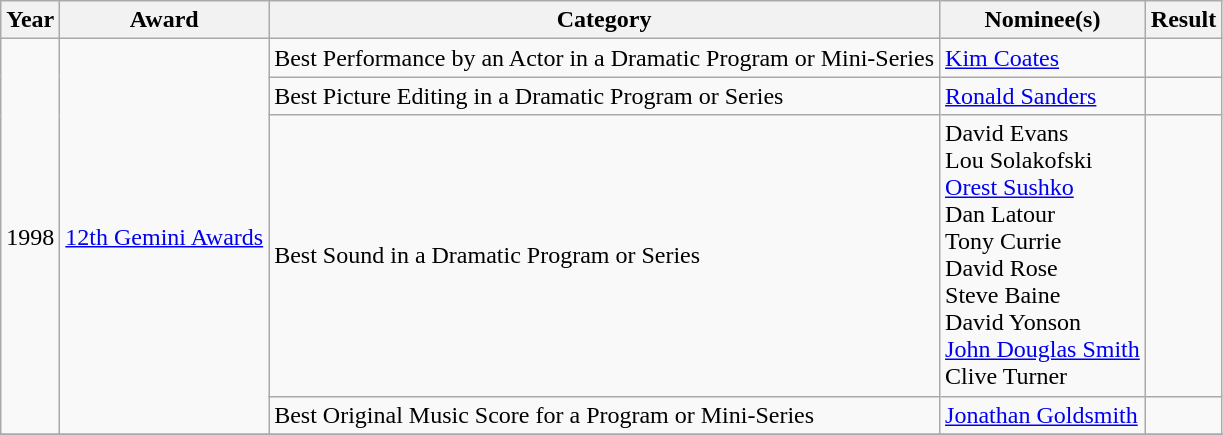<table class="wikitable plainrowheaders">
<tr>
<th>Year</th>
<th>Award</th>
<th>Category</th>
<th>Nominee(s)</th>
<th>Result</th>
</tr>
<tr>
<td rowspan="4">1998</td>
<td rowspan="4"><a href='#'>12th Gemini Awards</a></td>
<td>Best Performance by an Actor in a Dramatic Program or Mini-Series</td>
<td><a href='#'>Kim Coates</a></td>
<td></td>
</tr>
<tr>
<td>Best Picture Editing in a Dramatic Program or Series</td>
<td><a href='#'>Ronald Sanders</a></td>
<td></td>
</tr>
<tr>
<td>Best Sound in a Dramatic Program or Series</td>
<td>David Evans <br> Lou Solakofski <br> <a href='#'>Orest Sushko</a> <br> Dan Latour <br> Tony Currie <br> David Rose <br> Steve Baine <br> David Yonson <br> <a href='#'>John Douglas Smith</a> <br> Clive Turner</td>
<td></td>
</tr>
<tr>
<td>Best Original Music Score for a Program or Mini-Series</td>
<td><a href='#'>Jonathan Goldsmith</a></td>
<td></td>
</tr>
<tr>
</tr>
</table>
